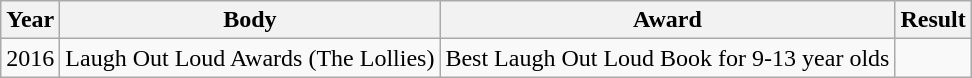<table class="wikitable">
<tr>
<th>Year</th>
<th>Body</th>
<th>Award</th>
<th>Result</th>
</tr>
<tr>
<td>2016</td>
<td>Laugh Out Loud Awards (The Lollies)</td>
<td>Best Laugh Out Loud Book for 9-13 year olds</td>
<td></td>
</tr>
</table>
